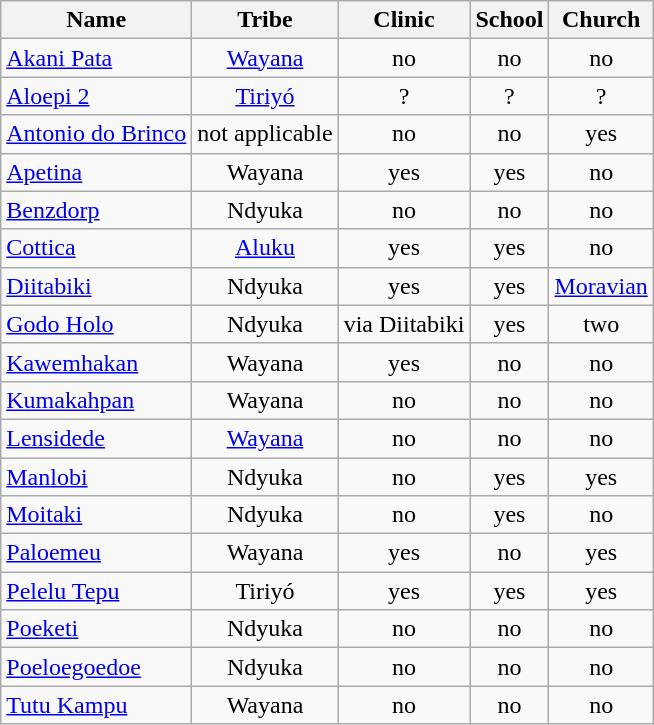<table class=wikitable style="text-align:center">
<tr>
<th>Name</th>
<th>Tribe</th>
<th>Clinic</th>
<th>School</th>
<th>Church</th>
</tr>
<tr>
<td align=left><a href='#'>Akani Pata</a></td>
<td><a href='#'>Wayana</a></td>
<td>no</td>
<td>no</td>
<td>no</td>
</tr>
<tr>
<td align=left><a href='#'>Aloepi 2</a></td>
<td><a href='#'>Tiriyó</a></td>
<td>?</td>
<td>?</td>
<td>?</td>
</tr>
<tr>
<td align=left><a href='#'>Antonio do Brinco</a></td>
<td>not applicable</td>
<td>no</td>
<td>no</td>
<td>yes</td>
</tr>
<tr>
<td align=left><a href='#'>Apetina</a></td>
<td>Wayana</td>
<td>yes</td>
<td>yes</td>
<td>no</td>
</tr>
<tr>
<td align=left><a href='#'>Benzdorp</a></td>
<td>Ndyuka</td>
<td>no</td>
<td>no</td>
<td>no</td>
</tr>
<tr>
<td align=left><a href='#'>Cottica</a></td>
<td><a href='#'>Aluku</a></td>
<td>yes</td>
<td>yes</td>
<td>no</td>
</tr>
<tr>
<td align=left><a href='#'>Diitabiki</a></td>
<td>Ndyuka</td>
<td>yes</td>
<td>yes</td>
<td><a href='#'>Moravian</a></td>
</tr>
<tr>
<td align=left><a href='#'>Godo Holo</a></td>
<td>Ndyuka</td>
<td>via Diitabiki</td>
<td>yes</td>
<td>two</td>
</tr>
<tr>
<td align=left><a href='#'>Kawemhakan</a></td>
<td>Wayana</td>
<td>yes</td>
<td>no</td>
<td>no</td>
</tr>
<tr>
<td align=left><a href='#'>Kumakahpan</a></td>
<td>Wayana</td>
<td>no</td>
<td>no</td>
<td>no</td>
</tr>
<tr>
<td align=left><a href='#'>Lensidede</a></td>
<td><a href='#'>Wayana</a></td>
<td>no</td>
<td>no</td>
<td>no</td>
</tr>
<tr>
<td align=left><a href='#'>Manlobi</a></td>
<td>Ndyuka</td>
<td>no</td>
<td>yes</td>
<td>yes</td>
</tr>
<tr>
<td align=left><a href='#'>Moitaki</a></td>
<td>Ndyuka</td>
<td>no</td>
<td>yes</td>
<td>no</td>
</tr>
<tr>
<td align=left><a href='#'>Paloemeu</a></td>
<td>Wayana</td>
<td>yes</td>
<td>no</td>
<td>yes</td>
</tr>
<tr>
<td align=left><a href='#'>Pelelu Tepu</a></td>
<td>Tiriyó</td>
<td>yes</td>
<td>yes</td>
<td>yes</td>
</tr>
<tr>
<td align=left><a href='#'>Poeketi</a></td>
<td>Ndyuka</td>
<td>no</td>
<td>no</td>
<td>no</td>
</tr>
<tr>
<td align=left><a href='#'>Poeloegoedoe</a></td>
<td>Ndyuka</td>
<td>no</td>
<td>no</td>
<td>no</td>
</tr>
<tr>
<td align=left><a href='#'>Tutu Kampu</a></td>
<td>Wayana</td>
<td>no</td>
<td>no</td>
<td>no</td>
</tr>
</table>
